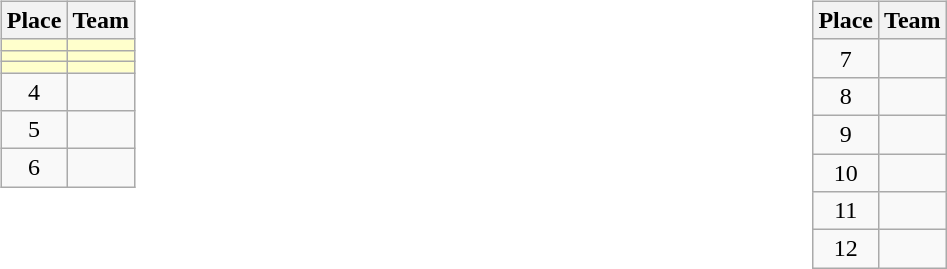<table>
<tr>
<td valign=top width=10%><br><table class=wikitable>
<tr>
<th>Place</th>
<th>Team</th>
</tr>
<tr bgcolor=#ffffcc>
<td align=center></td>
<td></td>
</tr>
<tr bgcolor=#ffffcc>
<td align=center></td>
<td></td>
</tr>
<tr bgcolor=#ffffcc>
<td align=center></td>
<td></td>
</tr>
<tr>
<td align=center>4</td>
<td></td>
</tr>
<tr>
<td align=center>5</td>
<td></td>
</tr>
<tr>
<td align=center>6</td>
<td></td>
</tr>
</table>
</td>
<td valign=top width=10%><br><table class=wikitable>
<tr>
<th>Place</th>
<th>Team</th>
</tr>
<tr>
<td align=center>7</td>
<td></td>
</tr>
<tr>
<td align=center>8</td>
<td></td>
</tr>
<tr>
<td align=center>9</td>
<td></td>
</tr>
<tr>
<td align=center>10</td>
<td></td>
</tr>
<tr>
<td align=center>11</td>
<td></td>
</tr>
<tr>
<td align=center>12</td>
<td></td>
</tr>
</table>
</td>
</tr>
</table>
